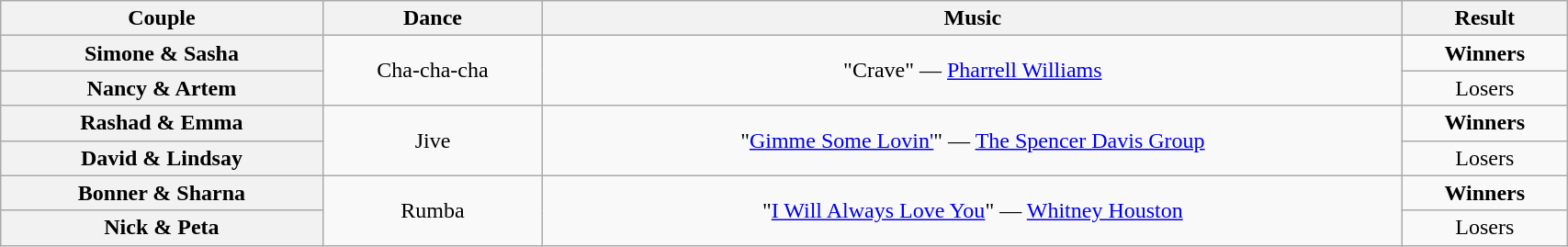<table class="wikitable unsortable" style="text-align:center; width:90%">
<tr>
<th scope="col">Couple</th>
<th scope="col">Dance</th>
<th scope="col">Music</th>
<th scope="col">Result</th>
</tr>
<tr>
<th scope="row">Simone & Sasha</th>
<td rowspan=2>Cha-cha-cha</td>
<td rowspan=2>"Crave" — <a href='#'>Pharrell Williams</a></td>
<td><strong>Winners</strong></td>
</tr>
<tr>
<th scope="row">Nancy & Artem</th>
<td>Losers</td>
</tr>
<tr>
<th scope="row">Rashad & Emma</th>
<td rowspan=2>Jive</td>
<td rowspan=2>"<a href='#'>Gimme Some Lovin'</a>" — <a href='#'>The Spencer Davis Group</a></td>
<td><strong>Winners</strong></td>
</tr>
<tr>
<th scope="row">David & Lindsay</th>
<td>Losers</td>
</tr>
<tr>
<th scope="row">Bonner & Sharna</th>
<td rowspan=2>Rumba</td>
<td rowspan=2>"<a href='#'>I Will Always Love You</a>" — <a href='#'>Whitney Houston</a></td>
<td><strong>Winners</strong></td>
</tr>
<tr>
<th scope="row">Nick & Peta</th>
<td>Losers</td>
</tr>
</table>
